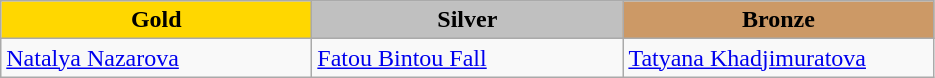<table class="wikitable" style="text-align:left">
<tr align="center">
<td width=200 bgcolor=gold><strong>Gold</strong></td>
<td width=200 bgcolor=silver><strong>Silver</strong></td>
<td width=200 bgcolor=CC9966><strong>Bronze</strong></td>
</tr>
<tr>
<td><a href='#'>Natalya Nazarova</a><br><em></em></td>
<td><a href='#'>Fatou Bintou Fall</a><br><em></em></td>
<td><a href='#'>Tatyana Khadjimuratova</a><br><em></em></td>
</tr>
</table>
